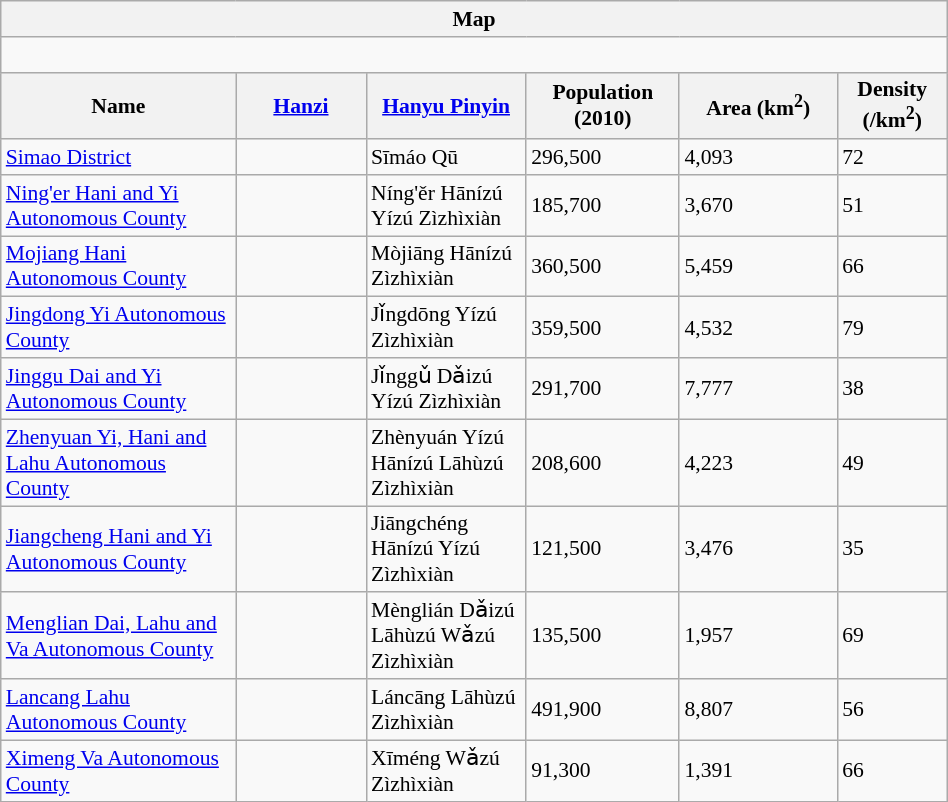<table class="wikitable"  style="font-size:90%; width:50%;" align=center>
<tr>
<th colspan="6" align="center">Map</th>
</tr>
<tr>
<td colspan="6" align="center"><div><br> 











</div></td>
</tr>
<tr>
<th width="150">Name</th>
<th width="80"><a href='#'>Hanzi</a></th>
<th width="100"><a href='#'>Hanyu Pinyin</a></th>
<th>Population<br>(2010)</th>
<th>Area (km<sup>2</sup>)</th>
<th>Density<br>(/km<sup>2</sup>)</th>
</tr>
<tr --------->
<td><a href='#'>Simao District</a></td>
<td></td>
<td>Sīmáo Qū</td>
<td>296,500</td>
<td>4,093</td>
<td>72</td>
</tr>
<tr --------->
<td><a href='#'>Ning'er Hani and Yi Autonomous County</a></td>
<td></td>
<td>Níng'ěr Hānízú Yízú Zìzhìxiàn</td>
<td>185,700</td>
<td>3,670</td>
<td>51</td>
</tr>
<tr --------->
<td><a href='#'>Mojiang Hani Autonomous County</a></td>
<td></td>
<td>Mòjiāng Hānízú Zìzhìxiàn</td>
<td>360,500</td>
<td>5,459</td>
<td>66</td>
</tr>
<tr --------->
<td><a href='#'>Jingdong Yi Autonomous County</a></td>
<td></td>
<td>Jǐngdōng Yízú Zìzhìxiàn</td>
<td>359,500</td>
<td>4,532</td>
<td>79</td>
</tr>
<tr --------->
<td><a href='#'>Jinggu Dai and Yi Autonomous County</a></td>
<td></td>
<td>Jǐnggǔ Dǎizú Yízú Zìzhìxiàn</td>
<td>291,700</td>
<td>7,777</td>
<td>38</td>
</tr>
<tr --------->
<td><a href='#'>Zhenyuan Yi, Hani and Lahu Autonomous County</a></td>
<td></td>
<td>Zhènyuán Yízú Hānízú Lāhùzú Zìzhìxiàn</td>
<td>208,600</td>
<td>4,223</td>
<td>49</td>
</tr>
<tr --------->
<td><a href='#'>Jiangcheng Hani and Yi Autonomous County</a></td>
<td></td>
<td>Jiāngchéng Hānízú Yízú Zìzhìxiàn</td>
<td>121,500</td>
<td>3,476</td>
<td>35</td>
</tr>
<tr --------->
<td><a href='#'>Menglian Dai, Lahu and Va Autonomous County</a></td>
<td></td>
<td>Mènglián Dǎizú Lāhùzú Wǎzú Zìzhìxiàn</td>
<td>135,500</td>
<td>1,957</td>
<td>69</td>
</tr>
<tr --------->
<td><a href='#'>Lancang Lahu Autonomous County</a></td>
<td></td>
<td>Láncāng Lāhùzú Zìzhìxiàn</td>
<td>491,900</td>
<td>8,807</td>
<td>56</td>
</tr>
<tr --------->
<td><a href='#'>Ximeng Va Autonomous County</a></td>
<td></td>
<td>Xīméng Wǎzú Zìzhìxiàn</td>
<td>91,300</td>
<td>1,391</td>
<td>66</td>
</tr>
</table>
